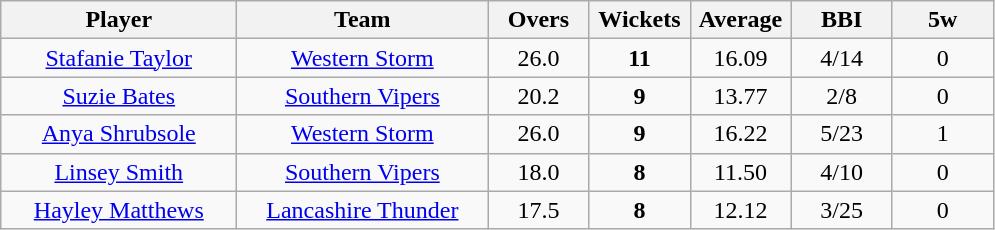<table class="wikitable" style="text-align:center">
<tr>
<th width=150>Player</th>
<th width=160>Team</th>
<th width=60>Overs</th>
<th width=60>Wickets</th>
<th width=60>Average</th>
<th width=60>BBI</th>
<th width=60>5w</th>
</tr>
<tr>
<td><a href='#'>Stafanie Taylor</a></td>
<td><a href='#'>Western Storm</a></td>
<td>26.0</td>
<td><strong>11</strong></td>
<td>16.09</td>
<td>4/14</td>
<td>0</td>
</tr>
<tr>
<td><a href='#'>Suzie Bates</a></td>
<td><a href='#'>Southern Vipers</a></td>
<td>20.2</td>
<td><strong>9</strong></td>
<td>13.77</td>
<td>2/8</td>
<td>0</td>
</tr>
<tr>
<td><a href='#'>Anya Shrubsole</a></td>
<td><a href='#'>Western Storm</a></td>
<td>26.0</td>
<td><strong>9</strong></td>
<td>16.22</td>
<td>5/23</td>
<td>1</td>
</tr>
<tr>
<td><a href='#'>Linsey Smith</a></td>
<td><a href='#'>Southern Vipers</a></td>
<td>18.0</td>
<td><strong>8</strong></td>
<td>11.50</td>
<td>4/10</td>
<td>0</td>
</tr>
<tr>
<td><a href='#'>Hayley Matthews</a></td>
<td><a href='#'>Lancashire Thunder</a></td>
<td>17.5</td>
<td><strong>8</strong></td>
<td>12.12</td>
<td>3/25</td>
<td>0</td>
</tr>
</table>
